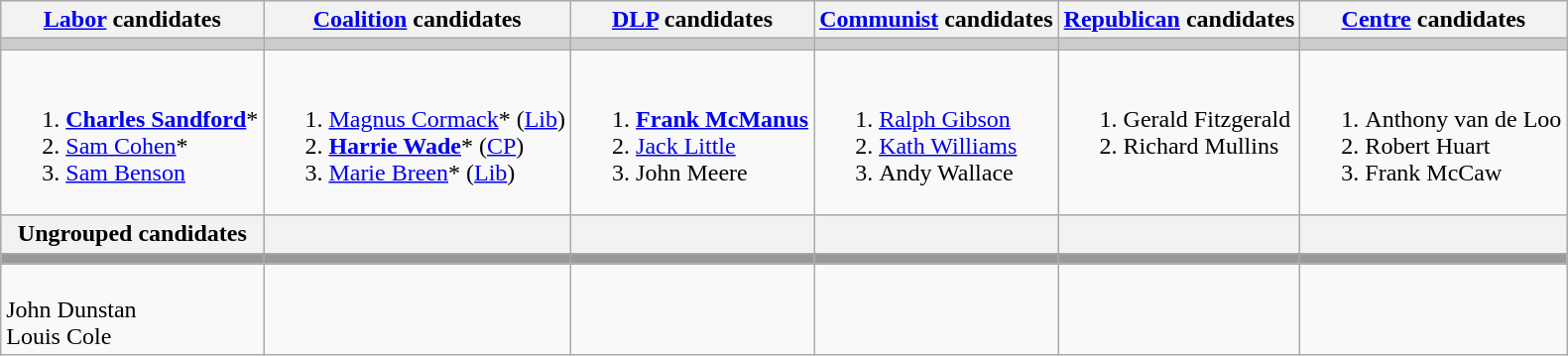<table class="wikitable">
<tr>
<th><a href='#'>Labor</a> candidates</th>
<th><a href='#'>Coalition</a> candidates</th>
<th><a href='#'>DLP</a> candidates</th>
<th><a href='#'>Communist</a> candidates</th>
<th><a href='#'>Republican</a> candidates</th>
<th><a href='#'>Centre</a> candidates</th>
</tr>
<tr bgcolor="#cccccc">
<td></td>
<td></td>
<td></td>
<td></td>
<td></td>
<td></td>
</tr>
<tr>
<td><br><ol><li><strong><a href='#'>Charles Sandford</a></strong>*</li><li><a href='#'>Sam Cohen</a>*</li><li><a href='#'>Sam Benson</a></li></ol></td>
<td><br><ol><li><a href='#'>Magnus Cormack</a>* (<a href='#'>Lib</a>)</li><li><strong><a href='#'>Harrie Wade</a></strong>* (<a href='#'>CP</a>)</li><li><a href='#'>Marie Breen</a>* (<a href='#'>Lib</a>)</li></ol></td>
<td valign=top><br><ol><li><strong><a href='#'>Frank McManus</a></strong></li><li><a href='#'>Jack Little</a></li><li>John Meere</li></ol></td>
<td valign=top><br><ol><li><a href='#'>Ralph Gibson</a></li><li><a href='#'>Kath Williams</a></li><li>Andy Wallace</li></ol></td>
<td valign=top><br><ol><li>Gerald Fitzgerald</li><li>Richard Mullins</li></ol></td>
<td valign=top><br><ol><li>Anthony van de Loo</li><li>Robert Huart</li><li>Frank McCaw</li></ol></td>
</tr>
<tr bgcolor="#cccccc">
<th>Ungrouped candidates</th>
<th></th>
<th></th>
<th></th>
<th></th>
<th></th>
</tr>
<tr bgcolor="#cccccc">
<td bgcolor="#999999"></td>
<td bgcolor="#999999"></td>
<td bgcolor="#999999"></td>
<td bgcolor="#999999"></td>
<td bgcolor="#999999"></td>
<td bgcolor="#999999"></td>
</tr>
<tr>
<td valign=top><br>John Dunstan<br>
Louis Cole</td>
<td valign=top></td>
<td valign=top></td>
<td valign=top></td>
<td valign=top></td>
<td valign=top></td>
</tr>
</table>
